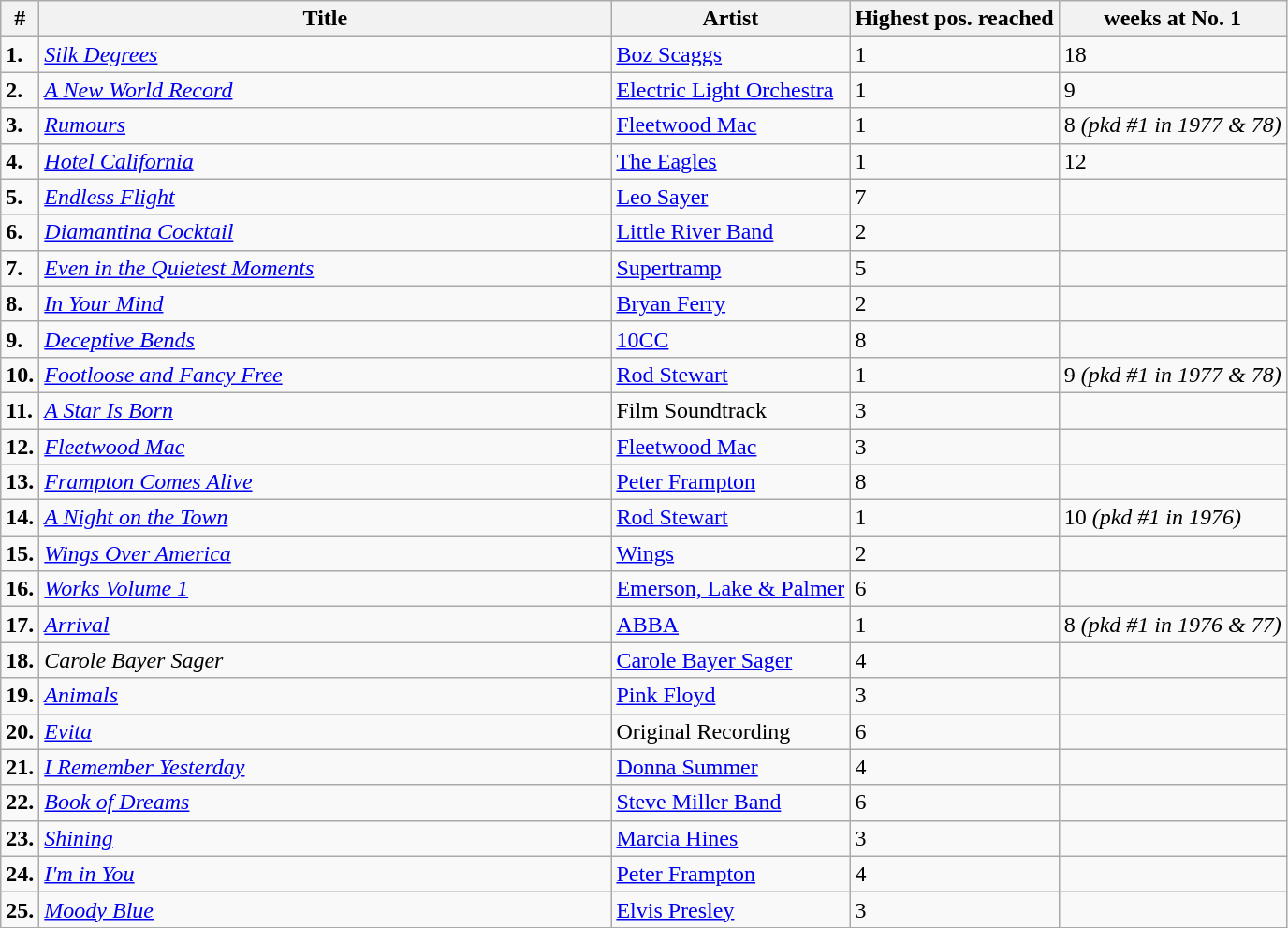<table class="wikitable">
<tr>
<th>#</th>
<th width="400">Title</th>
<th>Artist</th>
<th>Highest pos. reached</th>
<th>weeks at No. 1</th>
</tr>
<tr>
<td><strong>1.</strong></td>
<td><em><a href='#'>Silk Degrees</a></em></td>
<td><a href='#'>Boz Scaggs</a></td>
<td>1</td>
<td>18</td>
</tr>
<tr>
<td><strong>2.</strong></td>
<td><em><a href='#'>A New World Record</a></em></td>
<td><a href='#'>Electric Light Orchestra</a></td>
<td>1</td>
<td>9</td>
</tr>
<tr>
<td><strong>3.</strong></td>
<td><em><a href='#'>Rumours</a></em></td>
<td><a href='#'>Fleetwood Mac</a></td>
<td>1</td>
<td>8 <em>(pkd #1 in 1977 & 78)</em></td>
</tr>
<tr>
<td><strong>4.</strong></td>
<td><em><a href='#'>Hotel California</a></em></td>
<td><a href='#'>The Eagles</a></td>
<td>1</td>
<td>12</td>
</tr>
<tr>
<td><strong>5.</strong></td>
<td><em><a href='#'>Endless Flight</a></em></td>
<td><a href='#'>Leo Sayer</a></td>
<td>7</td>
<td></td>
</tr>
<tr>
<td><strong>6.</strong></td>
<td><em><a href='#'>Diamantina Cocktail</a></em></td>
<td><a href='#'>Little River Band</a></td>
<td>2</td>
<td></td>
</tr>
<tr>
<td><strong>7.</strong></td>
<td><em><a href='#'>Even in the Quietest Moments</a></em></td>
<td><a href='#'>Supertramp</a></td>
<td>5</td>
<td></td>
</tr>
<tr>
<td><strong>8.</strong></td>
<td><em><a href='#'>In Your Mind</a></em></td>
<td><a href='#'>Bryan Ferry</a></td>
<td>2</td>
<td></td>
</tr>
<tr>
<td><strong>9.</strong></td>
<td><em><a href='#'>Deceptive Bends</a></em></td>
<td><a href='#'>10CC</a></td>
<td>8</td>
<td></td>
</tr>
<tr>
<td><strong>10.</strong></td>
<td><em><a href='#'>Footloose and Fancy Free</a></em></td>
<td><a href='#'>Rod Stewart</a></td>
<td>1</td>
<td>9 <em>(pkd #1 in 1977 & 78)</em></td>
</tr>
<tr>
<td><strong>11.</strong></td>
<td><em><a href='#'>A Star Is Born</a></em></td>
<td>Film Soundtrack</td>
<td>3</td>
<td></td>
</tr>
<tr>
<td><strong>12.</strong></td>
<td><em><a href='#'>Fleetwood Mac</a></em></td>
<td><a href='#'>Fleetwood Mac</a></td>
<td>3</td>
<td></td>
</tr>
<tr>
<td><strong>13.</strong></td>
<td><em><a href='#'>Frampton Comes Alive</a></em></td>
<td><a href='#'>Peter Frampton</a></td>
<td>8</td>
<td></td>
</tr>
<tr>
<td><strong>14.</strong></td>
<td><em><a href='#'>A Night on the Town</a></em></td>
<td><a href='#'>Rod Stewart</a></td>
<td>1</td>
<td>10 <em>(pkd #1 in 1976)</em></td>
</tr>
<tr>
<td><strong>15.</strong></td>
<td><em><a href='#'>Wings Over America</a></em></td>
<td><a href='#'>Wings</a></td>
<td>2</td>
<td></td>
</tr>
<tr>
<td><strong>16.</strong></td>
<td><em><a href='#'>Works Volume 1</a></em></td>
<td><a href='#'>Emerson, Lake & Palmer</a></td>
<td>6</td>
<td></td>
</tr>
<tr>
<td><strong>17.</strong></td>
<td><em><a href='#'>Arrival</a></em></td>
<td><a href='#'>ABBA</a></td>
<td>1</td>
<td>8 <em>(pkd #1 in 1976 & 77)</em></td>
</tr>
<tr>
<td><strong>18.</strong></td>
<td><em>Carole Bayer Sager</em></td>
<td><a href='#'>Carole Bayer Sager</a></td>
<td>4</td>
<td></td>
</tr>
<tr>
<td><strong>19.</strong></td>
<td><em><a href='#'>Animals</a></em></td>
<td><a href='#'>Pink Floyd</a></td>
<td>3</td>
<td></td>
</tr>
<tr>
<td><strong>20.</strong></td>
<td><em><a href='#'>Evita</a></em></td>
<td>Original Recording</td>
<td>6</td>
<td></td>
</tr>
<tr>
<td><strong>21.</strong></td>
<td><em><a href='#'>I Remember Yesterday</a></em></td>
<td><a href='#'>Donna Summer</a></td>
<td>4</td>
<td></td>
</tr>
<tr>
<td><strong>22.</strong></td>
<td><em><a href='#'>Book of Dreams</a></em></td>
<td><a href='#'>Steve Miller Band</a></td>
<td>6</td>
<td></td>
</tr>
<tr>
<td><strong>23.</strong></td>
<td><em><a href='#'>Shining</a></em></td>
<td><a href='#'>Marcia Hines</a></td>
<td>3</td>
<td></td>
</tr>
<tr>
<td><strong>24.</strong></td>
<td><em><a href='#'>I'm in You</a></em></td>
<td><a href='#'>Peter Frampton</a></td>
<td>4</td>
<td></td>
</tr>
<tr>
<td><strong>25.</strong></td>
<td><em><a href='#'>Moody Blue</a></em></td>
<td><a href='#'>Elvis Presley</a></td>
<td>3</td>
<td></td>
</tr>
</table>
